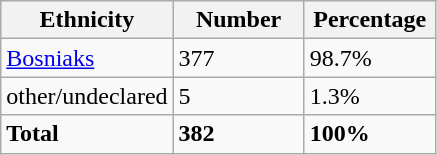<table class="wikitable">
<tr>
<th width="100px">Ethnicity</th>
<th width="80px">Number</th>
<th width="80px">Percentage</th>
</tr>
<tr>
<td><a href='#'>Bosniaks</a></td>
<td>377</td>
<td>98.7%</td>
</tr>
<tr>
<td>other/undeclared</td>
<td>5</td>
<td>1.3%</td>
</tr>
<tr>
<td><strong>Total</strong></td>
<td><strong>382</strong></td>
<td><strong>100%</strong></td>
</tr>
</table>
